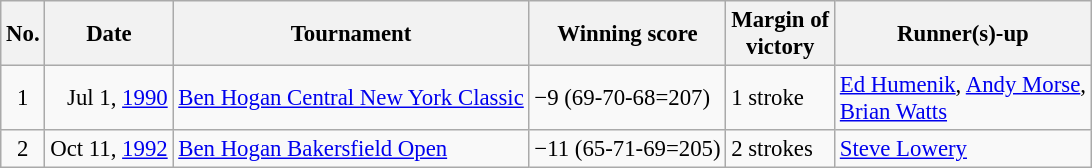<table class="wikitable" style="font-size:95%;">
<tr>
<th>No.</th>
<th>Date</th>
<th>Tournament</th>
<th>Winning score</th>
<th>Margin of<br>victory</th>
<th>Runner(s)-up</th>
</tr>
<tr>
<td align=center>1</td>
<td align=right>Jul 1, <a href='#'>1990</a></td>
<td><a href='#'>Ben Hogan Central New York Classic</a></td>
<td>−9 (69-70-68=207)</td>
<td>1 stroke</td>
<td> <a href='#'>Ed Humenik</a>,  <a href='#'>Andy Morse</a>,<br> <a href='#'>Brian Watts</a></td>
</tr>
<tr>
<td align=center>2</td>
<td align=right>Oct 11, <a href='#'>1992</a></td>
<td><a href='#'>Ben Hogan Bakersfield Open</a></td>
<td>−11 (65-71-69=205)</td>
<td>2 strokes</td>
<td> <a href='#'>Steve Lowery</a></td>
</tr>
</table>
